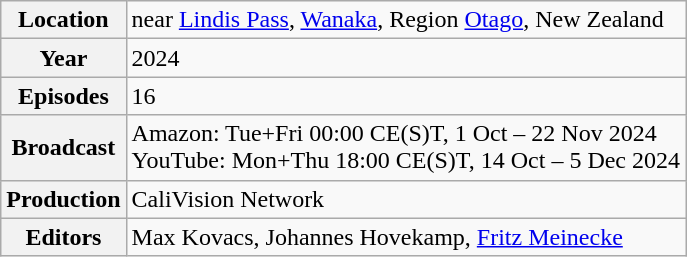<table class="wikitable floatright">
<tr>
<th>Location</th>
<td>near <a href='#'>Lindis Pass</a>, <a href='#'>Wanaka</a>, Region <a href='#'>Otago</a>, New Zealand</td>
</tr>
<tr>
<th>Year</th>
<td>2024</td>
</tr>
<tr>
<th>Episodes</th>
<td>16</td>
</tr>
<tr>
<th>Broadcast</th>
<td>Amazon:  Tue+Fri    00:00 CE(S)T, 1 Oct – 22 Nov 2024<br>YouTube: Mon+Thu 18:00 CE(S)T, 14 Oct – 5 Dec 2024</td>
</tr>
<tr>
<th>Production</th>
<td>CaliVision Network</td>
</tr>
<tr>
<th>Editors</th>
<td>Max Kovacs, Johannes Hovekamp, <a href='#'>Fritz Meinecke</a></td>
</tr>
</table>
